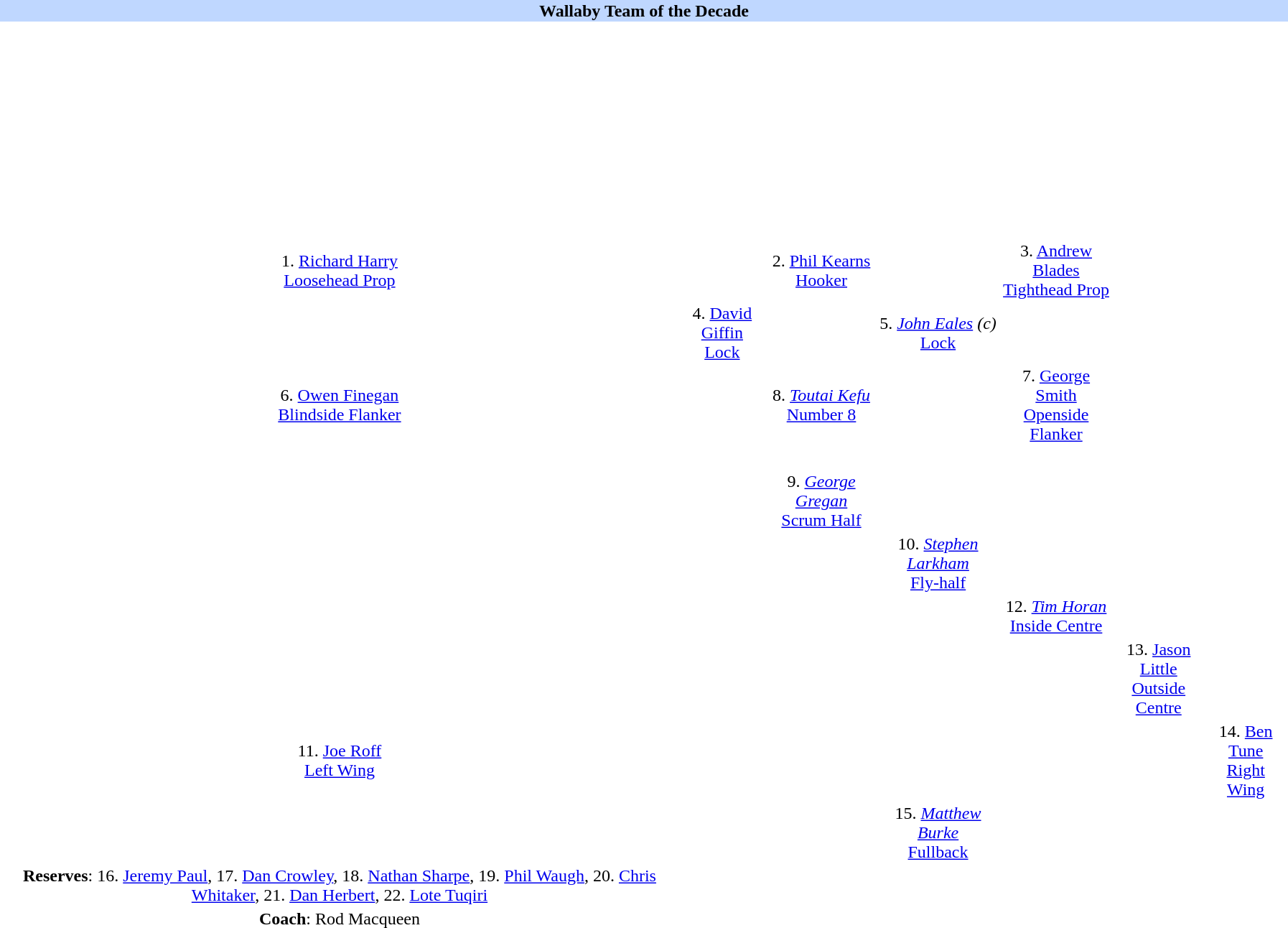<table class="toccolours" style="margin: 0 2em 0 2em;" align="center">
<tr>
<th style="text-align:center;background:#BFD7FF" width="100%"><strong>Wallaby Team of the Decade</strong></th>
</tr>
<tr>
<td style="text-align:center;"><br><div>
<table><br><tr><td>1. <a href='#'>Richard Harry</a><br><a href='#'>Loosehead Prop</a></td> <td></td> <td>2. <a href='#'>Phil Kearns</a><br><a href='#'>Hooker</a></td> <td></td> <td>3. <a href='#'>Andrew Blades</a><br><a href='#'>Tighthead Prop</a></td></tr><br><tr><td></td><td>4. <a href='#'>David Giffin</a><br><a href='#'>Lock</a></td><td></td><td>5. <em><a href='#'>John Eales</a> (c)</em><br><a href='#'>Lock</a></td></tr><br><tr><td>6. <a href='#'>Owen Finegan</a><br><a href='#'>Blindside Flanker</a></td><td></td><td>8. <em><a href='#'>Toutai Kefu</a></em><br><a href='#'>Number 8</a> </td><td></td><td>7. <a href='#'>George Smith</a><br><a href='#'>Openside Flanker</a></td></tr><br><tr><td> </td></tr><br><tr><td></td><td></td><td>9. <em><a href='#'>George Gregan</a></em><br><a href='#'>Scrum Half</a></td></tr><br><tr><td></td><td></td><td></td><td>10. <em><a href='#'>Stephen Larkham</a></em><br><a href='#'>Fly-half</a></td></tr><br><tr><td></td><td></td><td></td><td></td><td>12. <em><a href='#'>Tim Horan</a></em><br><a href='#'>Inside Centre</a></td></tr><br><tr><td></td><td></td><td></td><td></td><td></td><td>13. <a href='#'>Jason Little</a><br><a href='#'>Outside Centre</a></td></tr><br><tr><td>11. <a href='#'>Joe Roff</a><br><a href='#'>Left Wing</a></td><td></td><td></td><td></td><td></td><td></td><td>14. <a href='#'>Ben Tune</a><br><a href='#'>Right Wing</a></td></tr><br><tr><td></td><td></td><td></td><td>15. <em><a href='#'>Matthew Burke</a></em><br><a href='#'>Fullback</a></td></tr>
<tr><td><strong>Reserves</strong>: 16. <a href='#'>Jeremy Paul</a>, 17. <a href='#'>Dan Crowley</a>, 18. <a href='#'>Nathan Sharpe</a>, 19. <a href='#'>Phil Waugh</a>, 20. <a href='#'>Chris Whitaker</a>, 21. <a href='#'>Dan Herbert</a>, 22. <a href='#'>Lote Tuqiri</a> </td></tr>
<tr><td><strong>Coach</strong>: Rod Macqueen</td></tr>
</table>
</div></td>
</tr>
</table>
